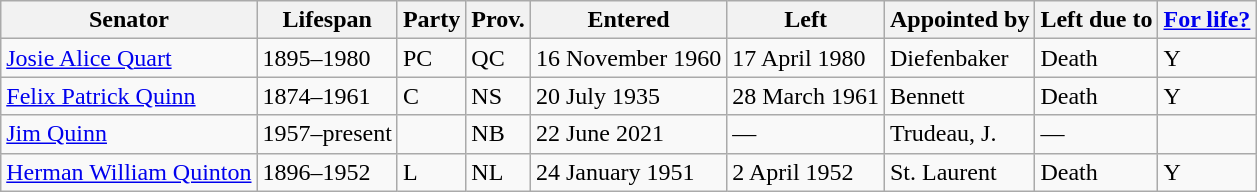<table class="wikitable sortable">
<tr>
<th>Senator</th>
<th>Lifespan</th>
<th>Party</th>
<th>Prov.</th>
<th>Entered</th>
<th>Left</th>
<th>Appointed by</th>
<th>Left due to</th>
<th><a href='#'>For life?</a></th>
</tr>
<tr>
<td><a href='#'>Josie Alice Quart</a></td>
<td>1895–1980</td>
<td>PC</td>
<td>QC</td>
<td>16 November 1960</td>
<td>17 April 1980</td>
<td>Diefenbaker</td>
<td>Death</td>
<td>Y</td>
</tr>
<tr>
<td><a href='#'>Felix Patrick Quinn</a></td>
<td>1874–1961</td>
<td>C</td>
<td>NS</td>
<td>20 July 1935</td>
<td>28 March 1961</td>
<td>Bennett</td>
<td>Death</td>
<td>Y</td>
</tr>
<tr>
<td><a href='#'>Jim Quinn</a></td>
<td>1957–present</td>
<td></td>
<td>NB</td>
<td>22 June 2021</td>
<td>—</td>
<td>Trudeau, J.</td>
<td>—</td>
<td></td>
</tr>
<tr>
<td><a href='#'>Herman William Quinton</a></td>
<td>1896–1952</td>
<td>L</td>
<td>NL</td>
<td>24 January 1951</td>
<td>2 April 1952</td>
<td>St. Laurent</td>
<td>Death</td>
<td>Y</td>
</tr>
</table>
